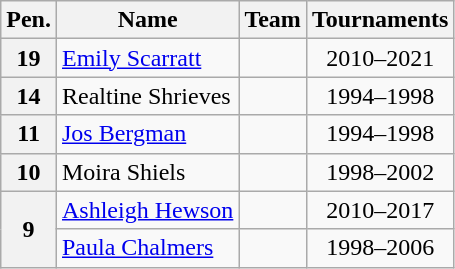<table class="wikitable">
<tr>
<th>Pen.</th>
<th>Name</th>
<th>Team</th>
<th>Tournaments</th>
</tr>
<tr>
<th>19</th>
<td><a href='#'>Emily Scarratt</a></td>
<td></td>
<td align=center>2010–2021</td>
</tr>
<tr>
<th>14</th>
<td>Realtine Shrieves</td>
<td></td>
<td align=center>1994–1998</td>
</tr>
<tr>
<th>11</th>
<td><a href='#'>Jos Bergman</a></td>
<td></td>
<td align=center>1994–1998</td>
</tr>
<tr>
<th>10</th>
<td>Moira Shiels</td>
<td></td>
<td align=center>1998–2002</td>
</tr>
<tr>
<th rowspan="2">9</th>
<td><a href='#'>Ashleigh Hewson</a></td>
<td></td>
<td align=center>2010–2017</td>
</tr>
<tr>
<td><a href='#'>Paula Chalmers</a></td>
<td></td>
<td align=center>1998–2006</td>
</tr>
</table>
